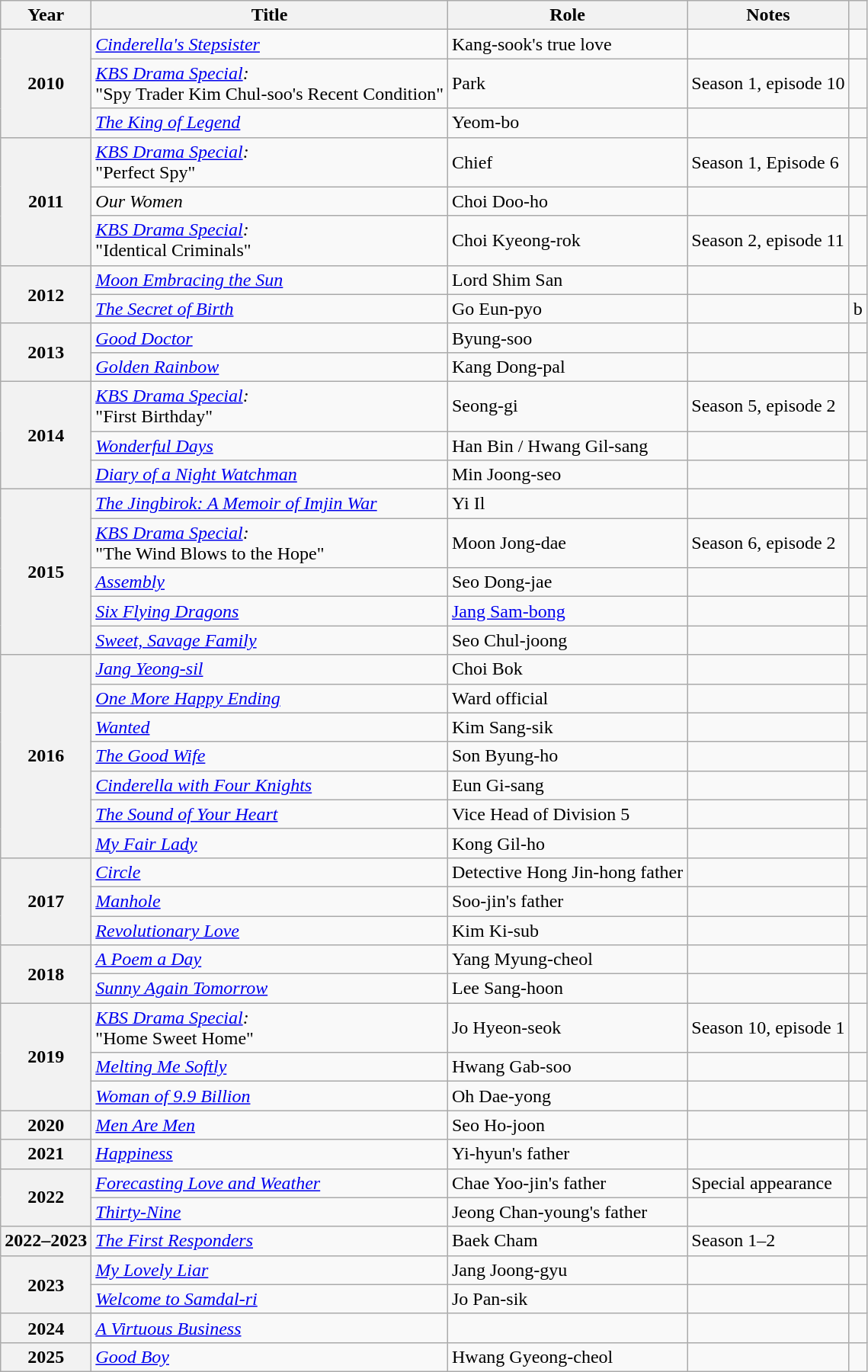<table class="wikitable sortable plainrowheaders">
<tr>
<th scope="col">Year</th>
<th scope="col">Title</th>
<th scope="col">Role</th>
<th scope="col" class="unsortable">Notes</th>
<th scope="col" class="unsortable"></th>
</tr>
<tr>
<th scope="row" rowspan="3">2010</th>
<td><em><a href='#'>Cinderella's Stepsister</a></em></td>
<td>Kang-sook's true love</td>
<td></td>
<td></td>
</tr>
<tr>
<td><em><a href='#'>KBS Drama Special</a>:</em><br>"Spy Trader Kim Chul-soo's Recent Condition"</td>
<td>Park</td>
<td>Season 1, episode 10</td>
<td></td>
</tr>
<tr>
<td><em><a href='#'>The King of Legend</a></em></td>
<td>Yeom-bo</td>
<td></td>
<td></td>
</tr>
<tr>
<th scope="row" rowspan="3">2011</th>
<td><em><a href='#'>KBS Drama Special</a>:</em><br>"Perfect Spy"</td>
<td>Chief</td>
<td>Season 1, Episode 6</td>
<td></td>
</tr>
<tr>
<td><em>Our Women</em></td>
<td>Choi Doo-ho</td>
<td></td>
<td></td>
</tr>
<tr>
<td><em><a href='#'>KBS Drama Special</a>:</em><br>"Identical Criminals"</td>
<td>Choi Kyeong-rok</td>
<td>Season 2, episode 11</td>
<td></td>
</tr>
<tr>
<th scope="row" rowspan="2">2012</th>
<td><em><a href='#'>Moon Embracing the Sun</a></em></td>
<td>Lord Shim San</td>
<td></td>
<td></td>
</tr>
<tr>
<td><em><a href='#'>The Secret of Birth</a></em></td>
<td>Go Eun-pyo</td>
<td></td>
<td>b</td>
</tr>
<tr>
<th scope="row" rowspan="2">2013</th>
<td><em><a href='#'>Good Doctor</a></em></td>
<td>Byung-soo</td>
<td></td>
<td></td>
</tr>
<tr>
<td><em><a href='#'>Golden Rainbow</a></em></td>
<td>Kang Dong-pal</td>
<td></td>
<td></td>
</tr>
<tr>
<th scope="row" rowspan="3">2014</th>
<td><em><a href='#'>KBS Drama Special</a>:</em><br>"First Birthday"</td>
<td>Seong-gi</td>
<td>Season 5, episode 2</td>
<td></td>
</tr>
<tr>
<td><em><a href='#'>Wonderful Days</a></em></td>
<td>Han Bin / Hwang Gil-sang</td>
<td></td>
<td></td>
</tr>
<tr>
<td><em><a href='#'>Diary of a Night Watchman</a></em></td>
<td>Min Joong-seo</td>
<td></td>
<td></td>
</tr>
<tr>
<th scope="row" rowspan="5">2015</th>
<td><em><a href='#'>The Jingbirok: A Memoir of Imjin War</a></em></td>
<td>Yi Il</td>
<td></td>
<td></td>
</tr>
<tr>
<td><em><a href='#'>KBS Drama Special</a>:</em><br>"The Wind Blows to the Hope"</td>
<td>Moon Jong-dae</td>
<td>Season 6, episode 2</td>
<td></td>
</tr>
<tr>
<td><em><a href='#'>Assembly</a></em></td>
<td>Seo Dong-jae</td>
<td></td>
<td></td>
</tr>
<tr>
<td><em><a href='#'>Six Flying Dragons</a></em></td>
<td><a href='#'>Jang Sam-bong</a></td>
<td></td>
<td></td>
</tr>
<tr>
<td><em><a href='#'>Sweet, Savage Family</a></em></td>
<td>Seo Chul-joong</td>
<td></td>
<td></td>
</tr>
<tr>
<th scope="row" rowspan="7">2016</th>
<td><em><a href='#'>Jang Yeong-sil</a></em></td>
<td>Choi Bok</td>
<td></td>
<td></td>
</tr>
<tr>
<td><em><a href='#'>One More Happy Ending</a></em></td>
<td>Ward official</td>
<td></td>
<td></td>
</tr>
<tr>
<td><em><a href='#'>Wanted</a></em></td>
<td>Kim Sang-sik</td>
<td></td>
<td></td>
</tr>
<tr>
<td><em><a href='#'>The Good Wife</a></em></td>
<td>Son Byung-ho</td>
<td></td>
<td></td>
</tr>
<tr>
<td><em><a href='#'>Cinderella with Four Knights</a></em></td>
<td>Eun Gi-sang</td>
<td></td>
<td></td>
</tr>
<tr>
<td><em><a href='#'>The Sound of Your Heart</a></em></td>
<td>Vice Head of Division 5</td>
<td></td>
<td></td>
</tr>
<tr>
<td><em><a href='#'>My Fair Lady</a></em></td>
<td>Kong Gil-ho</td>
<td></td>
<td></td>
</tr>
<tr>
<th scope="row" rowspan="3">2017</th>
<td><em><a href='#'>Circle</a></em></td>
<td>Detective Hong Jin-hong father</td>
<td></td>
<td></td>
</tr>
<tr>
<td><em><a href='#'>Manhole</a></em></td>
<td>Soo-jin's father</td>
<td></td>
<td></td>
</tr>
<tr>
<td><em><a href='#'>Revolutionary Love</a></em></td>
<td>Kim Ki-sub</td>
<td></td>
<td></td>
</tr>
<tr>
<th scope="row" rowspan="2">2018</th>
<td><em><a href='#'>A Poem a Day</a></em></td>
<td>Yang Myung-cheol</td>
<td></td>
<td></td>
</tr>
<tr>
<td><em><a href='#'>Sunny Again Tomorrow</a></em></td>
<td>Lee Sang-hoon</td>
<td></td>
<td></td>
</tr>
<tr>
<th scope="row" rowspan="3">2019</th>
<td><em><a href='#'>KBS Drama Special</a>:</em><br>"Home Sweet Home"</td>
<td>Jo Hyeon-seok</td>
<td>Season 10, episode 1</td>
<td></td>
</tr>
<tr>
<td><em><a href='#'>Melting Me Softly</a></em></td>
<td>Hwang Gab-soo</td>
<td></td>
<td></td>
</tr>
<tr>
<td><em><a href='#'>Woman of 9.9 Billion</a></em></td>
<td>Oh Dae-yong</td>
<td></td>
<td></td>
</tr>
<tr>
<th scope="row">2020</th>
<td><em><a href='#'>Men Are Men</a></em></td>
<td>Seo Ho-joon</td>
<td></td>
<td></td>
</tr>
<tr>
<th scope="row">2021</th>
<td><em><a href='#'>Happiness</a></em></td>
<td>Yi-hyun's father</td>
<td></td>
<td></td>
</tr>
<tr>
<th scope="row" rowspan="2">2022</th>
<td><em><a href='#'>Forecasting Love and Weather</a></em></td>
<td>Chae Yoo-jin's father</td>
<td>Special appearance</td>
<td></td>
</tr>
<tr>
<td><em><a href='#'>Thirty-Nine</a></em></td>
<td>Jeong Chan-young's father</td>
<td></td>
<td></td>
</tr>
<tr>
<th scope="row">2022–2023</th>
<td><em><a href='#'>The First Responders</a></em></td>
<td>Baek Cham</td>
<td>Season 1–2</td>
<td></td>
</tr>
<tr>
<th scope="row" rowspan="2">2023</th>
<td><em><a href='#'>My Lovely Liar</a></em></td>
<td>Jang Joong-gyu</td>
<td></td>
<td></td>
</tr>
<tr>
<td><em><a href='#'>Welcome to Samdal-ri</a></em></td>
<td>Jo Pan-sik</td>
<td></td>
<td></td>
</tr>
<tr>
<th scope="row">2024</th>
<td><em><a href='#'>A Virtuous Business</a></em></td>
<td></td>
<td></td>
<td></td>
</tr>
<tr>
<th scope="row">2025</th>
<td><em><a href='#'>Good Boy</a></em></td>
<td>Hwang Gyeong-cheol</td>
<td></td>
<td></td>
</tr>
</table>
